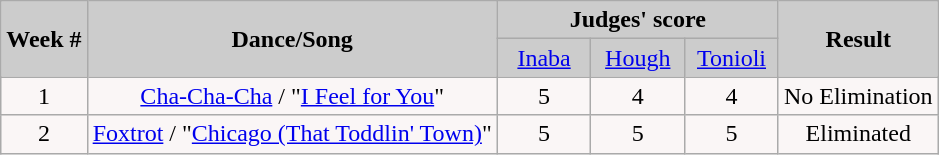<table class="wikitable">
<tr style="text-align:Center; background:#ccc;">
<td rowspan="2"><strong>Week #</strong></td>
<td rowspan="2"><strong>Dance/Song</strong></td>
<td colspan="3"><strong>Judges' score</strong></td>
<td rowspan="2"><strong>Result</strong></td>
</tr>
<tr style="text-align:center; background:#ccc;">
<td style="width:10%; "><a href='#'>Inaba</a></td>
<td style="width:10%; "><a href='#'>Hough</a></td>
<td style="width:10%; "><a href='#'>Tonioli</a></td>
</tr>
<tr>
<td style="text-align:center; background:#faf6f6;">1</td>
<td style="text-align:center; background:#faf6f6;"><a href='#'>Cha-Cha-Cha</a> / "<a href='#'>I Feel for You</a>"</td>
<td style="text-align:center; background:#faf6f6;">5</td>
<td style="text-align:center; background:#faf6f6;">4</td>
<td style="text-align:center; background:#faf6f6;">4</td>
<td style="text-align:center; background:#faf6f6;">No Elimination</td>
</tr>
<tr>
<td style="text-align:center; background:#faf6f6;">2</td>
<td style="text-align:center; background:#faf6f6;"><a href='#'>Foxtrot</a> / "<a href='#'>Chicago (That Toddlin' Town)</a>"</td>
<td style="text-align:center; background:#faf6f6;">5</td>
<td style="text-align:center; background:#faf6f6;">5</td>
<td style="text-align:center; background:#faf6f6;">5</td>
<td style="text-align:center; background:#faf6f6;">Eliminated</td>
</tr>
</table>
